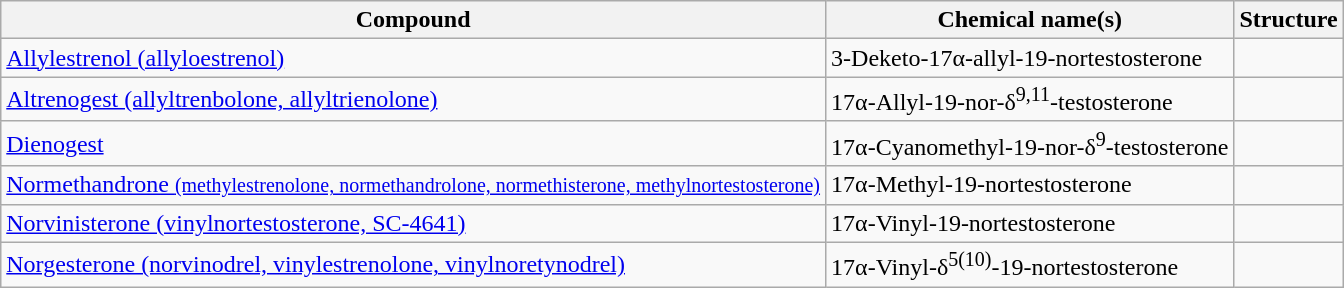<table class="wikitable" border="1">
<tr>
<th>Compound</th>
<th>Chemical name(s)</th>
<th>Structure</th>
</tr>
<tr>
<td><a href='#'>Allylestrenol (allyloestrenol)</a></td>
<td>3-Deketo-17α-allyl-19-nortestosterone</td>
<td></td>
</tr>
<tr>
<td><a href='#'>Altrenogest (allyltrenbolone, allyltrienolone)</a></td>
<td>17α-Allyl-19-nor-δ<sup>9,11</sup>-testosterone</td>
<td></td>
</tr>
<tr>
<td><a href='#'>Dienogest</a></td>
<td>17α-Cyanomethyl-19-nor-δ<sup>9</sup>-testosterone</td>
<td></td>
</tr>
<tr>
<td><a href='#'>Normethandrone <small>(methylestrenolone, normethandrolone, normethisterone, methylnortestosterone)</small></a></td>
<td>17α-Methyl-19-nortestosterone</td>
<td></td>
</tr>
<tr>
<td><a href='#'>Norvinisterone (vinylnortestosterone, SC-4641)</a></td>
<td>17α-Vinyl-19-nortestosterone</td>
<td></td>
</tr>
<tr>
<td><a href='#'>Norgesterone (norvinodrel, vinylestrenolone, vinylnoretynodrel)</a></td>
<td>17α-Vinyl-δ<sup>5(10)</sup>-19-nortestosterone</td>
<td></td>
</tr>
</table>
